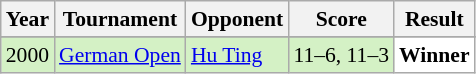<table class="sortable wikitable" style="font-size: 90%;">
<tr>
<th>Year</th>
<th>Tournament</th>
<th>Opponent</th>
<th>Score</th>
<th>Result</th>
</tr>
<tr>
</tr>
<tr style="background:#D4F1C5">
<td align="center">2000</td>
<td align="left"><a href='#'>German Open</a></td>
<td align="left"> <a href='#'>Hu Ting</a></td>
<td align="left">11–6, 11–3</td>
<td style="text-align:left; background:white"> <strong>Winner</strong></td>
</tr>
</table>
